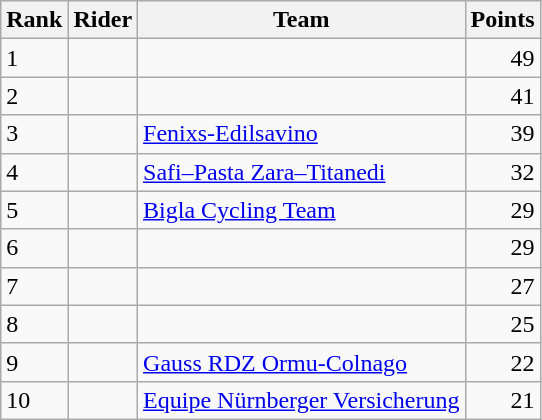<table class="wikitable">
<tr>
<th>Rank</th>
<th>Rider</th>
<th>Team</th>
<th>Points</th>
</tr>
<tr>
<td>1</td>
<td> </td>
<td></td>
<td style="text-align:right;">49</td>
</tr>
<tr>
<td>2</td>
<td> </td>
<td></td>
<td style="text-align:right;">41</td>
</tr>
<tr>
<td>3</td>
<td></td>
<td><a href='#'>Fenixs-Edilsavino</a></td>
<td style="text-align:right;">39</td>
</tr>
<tr>
<td>4</td>
<td></td>
<td><a href='#'>Safi–Pasta Zara–Titanedi</a></td>
<td style="text-align:right;">32</td>
</tr>
<tr>
<td>5</td>
<td></td>
<td><a href='#'>Bigla Cycling Team</a></td>
<td style="text-align:right;">29</td>
</tr>
<tr>
<td>6</td>
<td></td>
<td></td>
<td style="text-align:right;">29</td>
</tr>
<tr>
<td>7</td>
<td></td>
<td></td>
<td style="text-align:right;">27</td>
</tr>
<tr>
<td>8</td>
<td></td>
<td></td>
<td style="text-align:right;">25</td>
</tr>
<tr>
<td>9</td>
<td></td>
<td><a href='#'>Gauss RDZ Ormu-Colnago</a></td>
<td style="text-align:right;">22</td>
</tr>
<tr>
<td>10</td>
<td></td>
<td><a href='#'>Equipe Nürnberger Versicherung</a></td>
<td style="text-align:right;">21</td>
</tr>
</table>
